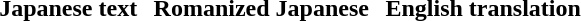<table align="center" cellpadding="5" cellspacing="1">
<tr>
</tr>
<tr>
<th scope="col">Japanese text</th>
<th scope="col">Romanized Japanese</th>
<th scope="col">English translation</th>
</tr>
<tr>
<td><br></td>
<td><br></td>
<td><br></td>
</tr>
<tr>
</tr>
</table>
